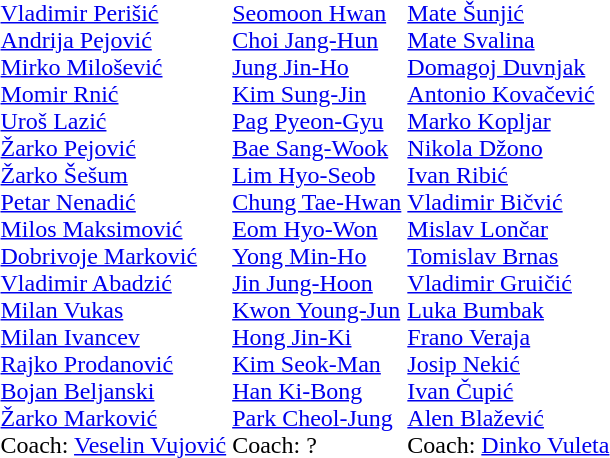<table>
<tr>
<td></td>
<td></td>
<td></td>
</tr>
<tr>
<td style="text-align:left;"><a href='#'>Vladimir Perišić</a><br><a href='#'>Andrija Pejović</a><br><a href='#'>Mirko Milošević</a><br><a href='#'>Momir Rnić</a><br><a href='#'>Uroš Lazić</a><br><a href='#'>Žarko Pejović</a><br><a href='#'>Žarko Šešum</a><br><a href='#'>Petar Nenadić</a><br><a href='#'>Milos Maksimović</a><br><a href='#'>Dobrivoje Marković</a><br><a href='#'>Vladimir Abadzić</a><br><a href='#'>Milan Vukas</a><br><a href='#'>Milan Ivancev</a><br><a href='#'>Rajko Prodanović</a><br><a href='#'>Bojan Beljanski</a><br><a href='#'>Žarko Marković</a><br>Coach: <a href='#'>Veselin Vujović</a></td>
<td style="text-align:left;"><a href='#'>Seomoon Hwan</a><br><a href='#'>Choi Jang-Hun</a><br><a href='#'>Jung Jin-Ho</a><br><a href='#'>Kim Sung-Jin</a><br><a href='#'>Pag Pyeon-Gyu</a><br><a href='#'>Bae Sang-Wook</a><br><a href='#'>Lim Hyo-Seob</a><br><a href='#'>Chung Tae-Hwan</a><br><a href='#'>Eom Hyo-Won</a><br><a href='#'>Yong Min-Ho</a><br><a href='#'>Jin Jung-Hoon</a><br><a href='#'>Kwon Young-Jun</a><br><a href='#'>Hong Jin-Ki</a><br><a href='#'>Kim Seok-Man</a><br><a href='#'>Han Ki-Bong</a><br><a href='#'>Park Cheol-Jung</a><br>Coach: ?</td>
<td style="text-align:left;"><a href='#'>Mate Šunjić</a><br><a href='#'>Mate Svalina</a><br><a href='#'>Domagoj Duvnjak</a><br><a href='#'>Antonio Kovačević</a><br><a href='#'>Marko Kopljar</a><br><a href='#'>Nikola Džono</a><br><a href='#'>Ivan Ribić</a><br><a href='#'>Vladimir Bičvić</a><br><a href='#'>Mislav Lončar</a><br><a href='#'>Tomislav Brnas</a><br><a href='#'>Vladimir Gruičić</a><br><a href='#'>Luka Bumbak</a><br><a href='#'>Frano Veraja</a><br><a href='#'>Josip Nekić</a><br><a href='#'>Ivan Čupić</a><br><a href='#'>Alen Blažević</a><br>Coach: <a href='#'>Dinko Vuleta</a></td>
</tr>
</table>
